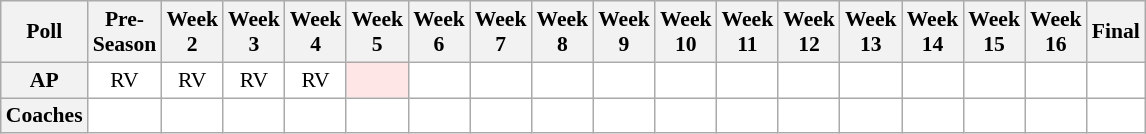<table class="wikitable" style="white-space:nowrap;font-size:90%">
<tr>
<th>Poll</th>
<th>Pre-<br>Season</th>
<th>Week<br>2</th>
<th>Week<br>3</th>
<th>Week<br>4</th>
<th>Week<br>5</th>
<th>Week<br>6</th>
<th>Week<br>7</th>
<th>Week<br>8</th>
<th>Week<br>9</th>
<th>Week<br>10</th>
<th>Week<br>11</th>
<th>Week<br>12</th>
<th>Week<br>13</th>
<th>Week<br>14</th>
<th>Week<br>15</th>
<th>Week<br>16</th>
<th>Final</th>
</tr>
<tr style="text-align:center;">
<th>AP</th>
<td style="background:#FFF;">RV</td>
<td style="background:#FFF;">RV</td>
<td style="background:#FFF;">RV</td>
<td style="background:#FFF;">RV</td>
<td style="background:#FFE6E6;"></td>
<td style="background:#FFF;"></td>
<td style="background:#FFF;"></td>
<td style="background:#FFF;"></td>
<td style="background:#FFF;"></td>
<td style="background:#FFF;"></td>
<td style="background:#FFF;"></td>
<td style="background:#FFF;"></td>
<td style="background:#FFF;"></td>
<td style="background:#FFF;"></td>
<td style="background:#FFF;"></td>
<td style="background:#FFF;"></td>
<td style="background:#FFF;"></td>
</tr>
<tr style="text-align:center;">
<th>Coaches</th>
<td style="background:#FFF;"></td>
<td style="background:#FFF;"></td>
<td style="background:#FFF;"></td>
<td style="background:#FFF;"></td>
<td style="background:#FFF;"></td>
<td style="background:#FFF;"></td>
<td style="background:#FFF;"></td>
<td style="background:#FFF;"></td>
<td style="background:#FFF;"></td>
<td style="background:#FFF;"></td>
<td style="background:#FFF;"></td>
<td style="background:#FFF;"></td>
<td style="background:#FFF;"></td>
<td style="background:#FFF;"></td>
<td style="background:#FFF;"></td>
<td style="background:#FFF;"></td>
<td style="background:#FFF;"></td>
</tr>
</table>
